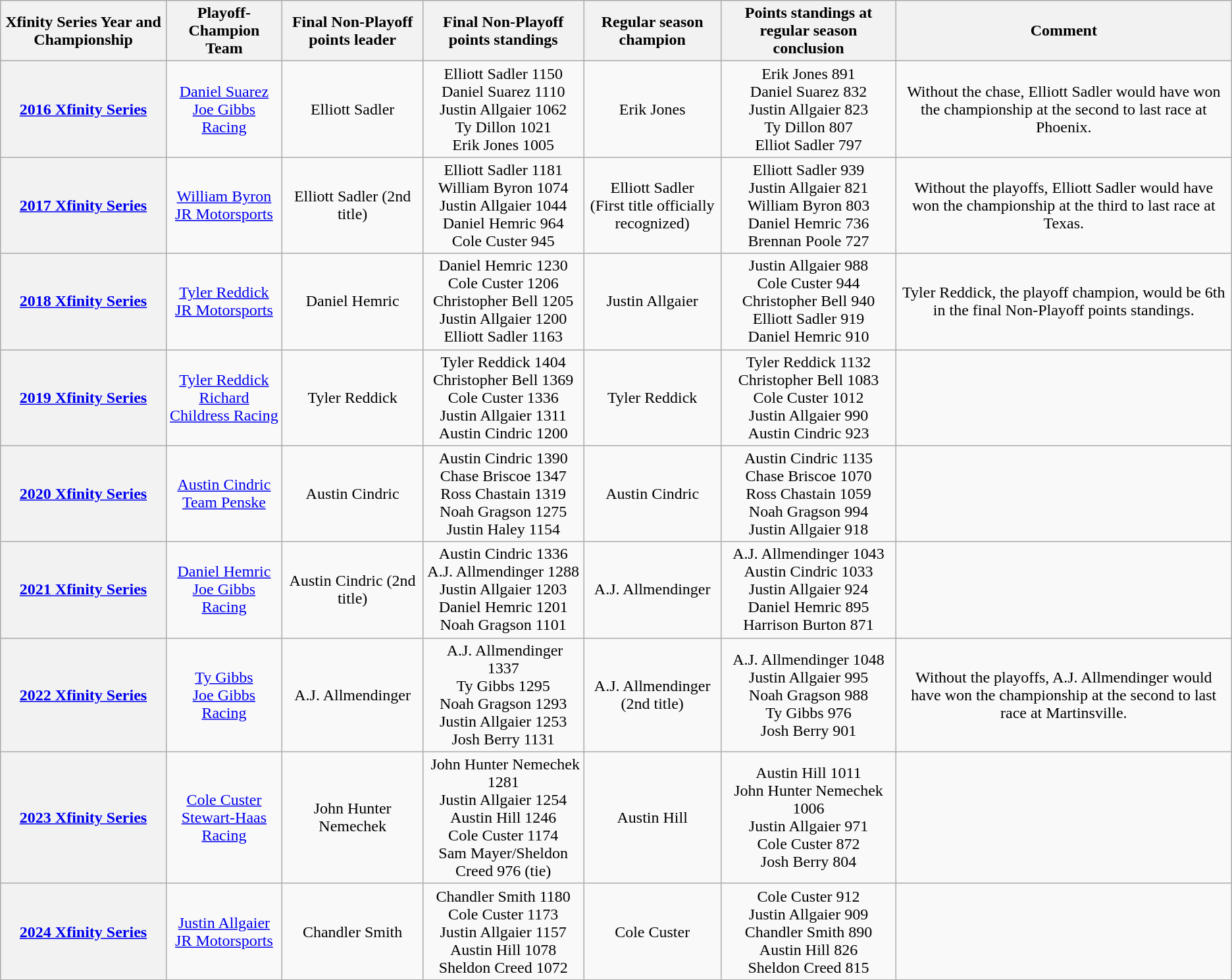<table class="wikitable" style="text-align:center">
<tr>
<th>Xfinity Series Year and Championship</th>
<th>Playoff-Champion<br>Team</th>
<th>Final Non-Playoff points leader</th>
<th>Final Non-Playoff points standings</th>
<th>Regular season champion</th>
<th>Points standings at regular season conclusion</th>
<th>Comment</th>
</tr>
<tr>
<th><a href='#'>2016 Xfinity Series</a></th>
<td><a href='#'>Daniel Suarez</a><br><a href='#'>Joe Gibbs Racing</a></td>
<td>Elliott Sadler</td>
<td>Elliott Sadler 1150<br>Daniel Suarez 1110<br>Justin Allgaier 1062<br>Ty Dillon 1021<br>Erik Jones 1005</td>
<td>Erik Jones</td>
<td>Erik Jones 891<br>Daniel Suarez 832<br>Justin Allgaier 823<br>Ty Dillon 807<br> Elliot Sadler 797</td>
<td>Without the chase, Elliott Sadler would have won the championship at the second to last race at Phoenix.</td>
</tr>
<tr>
<th><a href='#'>2017 Xfinity Series</a></th>
<td><a href='#'>William Byron</a><br><a href='#'>JR Motorsports</a></td>
<td>Elliott Sadler (2nd title)</td>
<td>Elliott Sadler 1181<br>William Byron 1074<br>Justin Allgaier 1044<br>Daniel Hemric 964<br>Cole Custer 945</td>
<td>Elliott Sadler<br>(First title officially recognized)</td>
<td>Elliott Sadler 939<br>Justin Allgaier 821<br>William Byron 803<br>Daniel Hemric 736<br>Brennan Poole 727</td>
<td>Without the playoffs, Elliott Sadler would have won the championship at the third to last race at Texas.</td>
</tr>
<tr>
<th><a href='#'>2018 Xfinity Series</a></th>
<td><a href='#'>Tyler Reddick</a><br><a href='#'>JR Motorsports</a></td>
<td>Daniel Hemric</td>
<td>Daniel Hemric 1230<br>Cole Custer 1206<br>Christopher Bell 1205<br>Justin Allgaier 1200<br> Elliott Sadler 1163</td>
<td>Justin Allgaier</td>
<td>Justin Allgaier 988<br>Cole Custer 944<br>Christopher Bell 940<br>Elliott Sadler 919<br>Daniel Hemric 910</td>
<td>Tyler Reddick, the playoff champion, would be 6th in the final Non-Playoff points standings.</td>
</tr>
<tr>
<th><a href='#'>2019 Xfinity Series</a></th>
<td><a href='#'>Tyler Reddick</a><br><a href='#'>Richard Childress Racing</a></td>
<td>Tyler Reddick</td>
<td>Tyler Reddick 1404<br>Christopher Bell 1369<br>Cole Custer 1336<br>Justin Allgaier 1311<br>Austin Cindric 1200</td>
<td>Tyler Reddick</td>
<td>Tyler Reddick 1132<br>Christopher Bell 1083<br>Cole Custer 1012<br>Justin Allgaier 990<br>Austin Cindric 923</td>
<td></td>
</tr>
<tr>
<th><a href='#'>2020 Xfinity Series</a></th>
<td><a href='#'>Austin Cindric</a><br><a href='#'>Team Penske</a></td>
<td>Austin Cindric</td>
<td>Austin Cindric 1390<br>Chase Briscoe 1347<br>Ross Chastain 1319<br>Noah Gragson 1275<br>Justin Haley 1154</td>
<td>Austin Cindric</td>
<td>Austin Cindric 1135<br>Chase Briscoe 1070<br>Ross Chastain 1059<br>Noah Gragson 994<br>Justin Allgaier 918</td>
<td></td>
</tr>
<tr>
<th><a href='#'>2021 Xfinity Series</a></th>
<td><a href='#'>Daniel Hemric</a><br><a href='#'>Joe Gibbs Racing</a></td>
<td>Austin Cindric (2nd title)</td>
<td>Austin Cindric 1336<br> A.J. Allmendinger 1288<br>Justin Allgaier 1203<br>Daniel Hemric 1201<br>Noah Gragson 1101</td>
<td>A.J. Allmendinger</td>
<td>A.J. Allmendinger 1043<br>Austin Cindric 1033<br>Justin Allgaier 924<br>Daniel Hemric 895<br>Harrison Burton 871</td>
<td></td>
</tr>
<tr>
<th><a href='#'>2022 Xfinity Series</a></th>
<td><a href='#'>Ty Gibbs</a><br><a href='#'>Joe Gibbs Racing</a></td>
<td>A.J. Allmendinger</td>
<td> A.J. Allmendinger 1337<br>Ty Gibbs 1295<br>Noah Gragson 1293<br>Justin Allgaier 1253<br>Josh Berry 1131</td>
<td>A.J. Allmendinger (2nd title)</td>
<td>A.J. Allmendinger 1048<br>Justin Allgaier 995<br>Noah Gragson 988<br>Ty Gibbs 976<br>Josh Berry 901</td>
<td>Without the playoffs, A.J. Allmendinger would have won the championship at the second to last race at Martinsville.</td>
</tr>
<tr>
<th><a href='#'>2023 Xfinity Series</a></th>
<td><a href='#'>Cole Custer</a><br><a href='#'>Stewart-Haas Racing</a></td>
<td>John Hunter Nemechek</td>
<td> John Hunter Nemechek 1281<br>Justin Allgaier 1254<br>Austin Hill 1246<br>Cole Custer 1174<br>Sam Mayer/Sheldon Creed 976 (tie)</td>
<td>Austin Hill</td>
<td>Austin Hill 1011<br>John Hunter Nemechek 1006<br>Justin Allgaier 971<br>Cole Custer 872<br>Josh Berry 804</td>
<td></td>
</tr>
<tr>
<th><a href='#'>2024 Xfinity Series</a></th>
<td><a href='#'>Justin Allgaier</a><br><a href='#'>JR Motorsports</a></td>
<td>Chandler Smith</td>
<td>Chandler Smith 1180 Cole Custer 1173<br>Justin Allgaier 1157<br>Austin Hill 1078<br>Sheldon Creed 1072<br></td>
<td>Cole Custer</td>
<td>Cole Custer 912<br>Justin Allgaier 909<br>Chandler Smith 890<br>Austin Hill 826<br>Sheldon Creed 815<br></td>
<td></td>
</tr>
</table>
